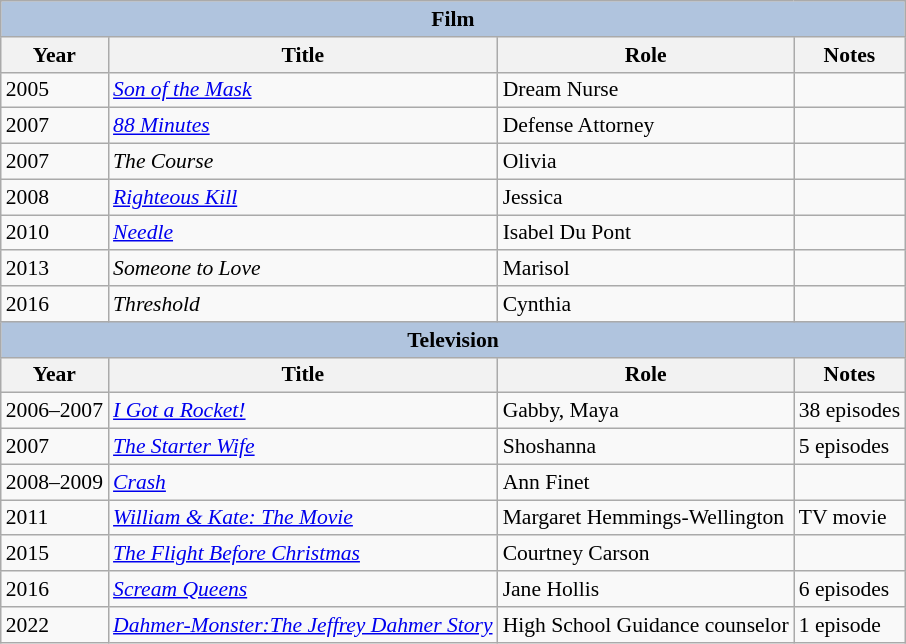<table class="wikitable" style="font-size: 90%;">
<tr>
<th colspan="4" style="background: LightSteelBlue;">Film</th>
</tr>
<tr>
<th>Year</th>
<th>Title</th>
<th>Role</th>
<th>Notes</th>
</tr>
<tr>
<td>2005</td>
<td><em><a href='#'>Son of the Mask</a></em></td>
<td>Dream Nurse</td>
<td></td>
</tr>
<tr>
<td>2007</td>
<td><em><a href='#'>88 Minutes</a></em></td>
<td>Defense Attorney</td>
<td></td>
</tr>
<tr>
<td>2007</td>
<td><em>The Course</em></td>
<td>Olivia</td>
<td></td>
</tr>
<tr>
<td>2008</td>
<td><em><a href='#'>Righteous Kill</a></em></td>
<td>Jessica</td>
<td></td>
</tr>
<tr>
<td>2010</td>
<td><em><a href='#'>Needle</a></em></td>
<td>Isabel Du Pont</td>
<td></td>
</tr>
<tr>
<td>2013</td>
<td><em>Someone to Love</em></td>
<td>Marisol</td>
<td></td>
</tr>
<tr>
<td>2016</td>
<td><em>Threshold</em></td>
<td>Cynthia</td>
<td></td>
</tr>
<tr>
<th colspan="4" style="background: LightSteelBlue;">Television</th>
</tr>
<tr>
<th>Year</th>
<th>Title</th>
<th>Role</th>
<th>Notes</th>
</tr>
<tr>
<td>2006–2007</td>
<td><em><a href='#'>I Got a Rocket!</a></em></td>
<td>Gabby, Maya</td>
<td>38 episodes</td>
</tr>
<tr>
<td>2007</td>
<td><em><a href='#'>The Starter Wife</a></em></td>
<td>Shoshanna</td>
<td>5 episodes</td>
</tr>
<tr>
<td>2008–2009</td>
<td><em><a href='#'>Crash</a></em></td>
<td>Ann Finet</td>
<td></td>
</tr>
<tr>
<td>2011</td>
<td><em><a href='#'>William & Kate: The Movie</a></em></td>
<td>Margaret Hemmings-Wellington</td>
<td>TV movie</td>
</tr>
<tr>
<td>2015</td>
<td><em><a href='#'>The Flight Before Christmas</a></em></td>
<td>Courtney Carson</td>
<td></td>
</tr>
<tr>
<td>2016</td>
<td><em><a href='#'>Scream Queens</a></em></td>
<td>Jane Hollis</td>
<td>6 episodes</td>
</tr>
<tr>
<td>2022</td>
<td><em><a href='#'>Dahmer-Monster:The Jeffrey Dahmer Story</a></em></td>
<td>High School Guidance counselor</td>
<td>1 episode</td>
</tr>
</table>
